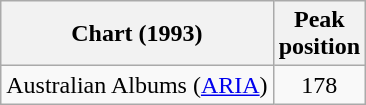<table class="wikitable plainrowheaders">
<tr>
<th>Chart (1993)</th>
<th>Peak<br> position</th>
</tr>
<tr>
<td>Australian Albums (<a href='#'>ARIA</a>)</td>
<td align="center">178</td>
</tr>
</table>
